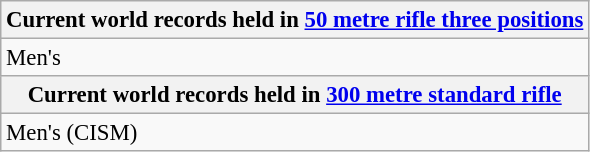<table class="wikitable" style="font-size: 95%">
<tr>
<th colspan=7>Current world records held in <a href='#'>50 metre rifle three positions</a></th>
</tr>
<tr>
<td>Men's<br></td>
</tr>
<tr>
<th colspan=7>Current world records held in <a href='#'>300 metre standard rifle</a></th>
</tr>
<tr>
<td>Men's (CISM)<br></td>
</tr>
</table>
